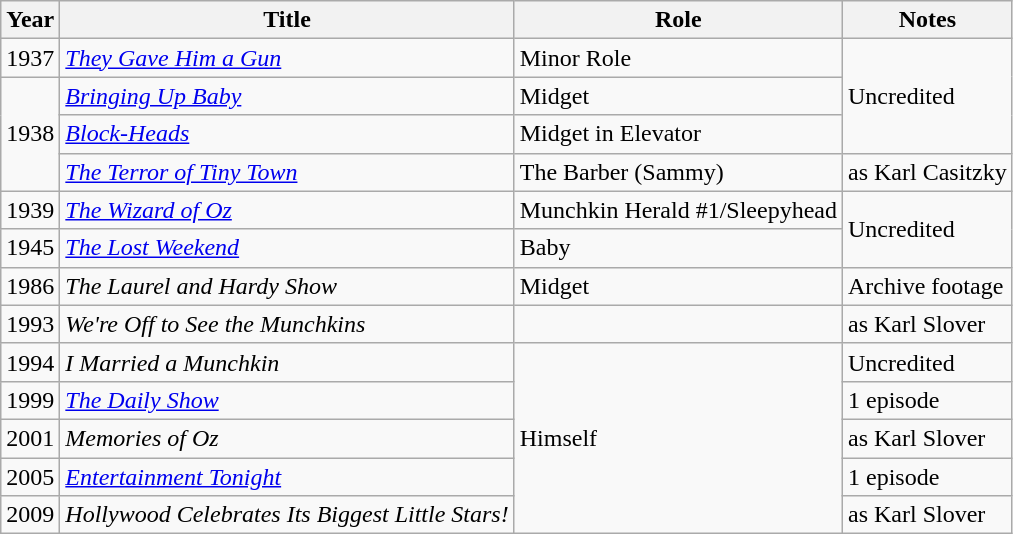<table class="wikitable sortable">
<tr>
<th>Year</th>
<th>Title</th>
<th>Role</th>
<th>Notes</th>
</tr>
<tr>
<td>1937</td>
<td><em><a href='#'>They Gave Him a Gun</a></em></td>
<td>Minor Role</td>
<td rowspan="3">Uncredited</td>
</tr>
<tr>
<td rowspan="3">1938</td>
<td><em><a href='#'>Bringing Up Baby</a></em></td>
<td>Midget</td>
</tr>
<tr>
<td><em><a href='#'>Block-Heads</a></em></td>
<td>Midget in Elevator</td>
</tr>
<tr>
<td><em><a href='#'>The Terror of Tiny Town</a></em></td>
<td>The Barber (Sammy)</td>
<td>as Karl Casitzky</td>
</tr>
<tr>
<td>1939</td>
<td><em><a href='#'>The Wizard of Oz</a></em></td>
<td>Munchkin Herald #1/Sleepyhead</td>
<td rowspan="2">Uncredited</td>
</tr>
<tr>
<td>1945</td>
<td><em><a href='#'>The Lost Weekend</a></em></td>
<td>Baby</td>
</tr>
<tr>
<td>1986</td>
<td><em>The Laurel and Hardy Show</em></td>
<td>Midget</td>
<td>Archive footage</td>
</tr>
<tr>
<td>1993</td>
<td><em>We're Off to See the Munchkins</em></td>
<td></td>
<td>as Karl Slover</td>
</tr>
<tr>
<td>1994</td>
<td><em>I Married a Munchkin</em></td>
<td rowspan="5">Himself</td>
<td>Uncredited</td>
</tr>
<tr>
<td>1999</td>
<td><em><a href='#'>The Daily Show</a></em></td>
<td>1 episode</td>
</tr>
<tr>
<td>2001</td>
<td><em>Memories of Oz</em></td>
<td>as Karl Slover</td>
</tr>
<tr>
<td>2005</td>
<td><em><a href='#'>Entertainment Tonight</a></em></td>
<td>1 episode</td>
</tr>
<tr>
<td>2009</td>
<td><em>Hollywood Celebrates Its Biggest Little Stars!</em></td>
<td>as Karl Slover</td>
</tr>
</table>
